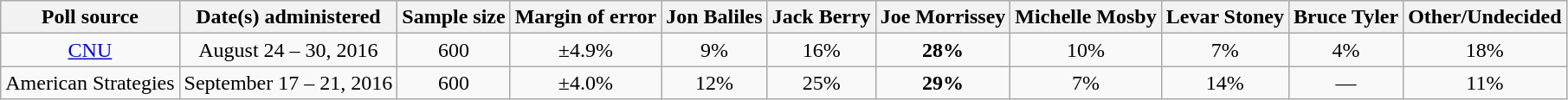<table class="wikitable">
<tr>
<th>Poll source</th>
<th>Date(s) administered</th>
<th>Sample size</th>
<th>Margin of error</th>
<th>Jon Baliles</th>
<th>Jack Berry</th>
<th>Joe Morrissey</th>
<th>Michelle Mosby</th>
<th>Levar Stoney</th>
<th>Bruce Tyler</th>
<th>Other/Undecided</th>
</tr>
<tr style="text-align:center;">
<td><a href='#'>CNU</a></td>
<td>August 24 – 30, 2016</td>
<td>600</td>
<td>±4.9%</td>
<td>9%</td>
<td>16%</td>
<td><strong>28%</strong></td>
<td>10%</td>
<td>7%</td>
<td>4%</td>
<td>18%</td>
</tr>
<tr style="text-align:center;">
<td>American Strategies</td>
<td>September 17 – 21, 2016</td>
<td>600</td>
<td>±4.0%</td>
<td>12%</td>
<td>25%</td>
<td><strong>29%</strong></td>
<td>7%</td>
<td>14%</td>
<td>—</td>
<td>11%</td>
</tr>
</table>
